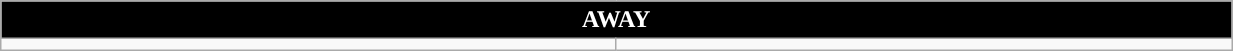<table class="wikitable collapsible collapsed" style="width:65%">
<tr>
<th colspan=6 ! style="color:#FFFFFF; background:#000000">AWAY</th>
</tr>
<tr>
<td></td>
<td></td>
</tr>
</table>
